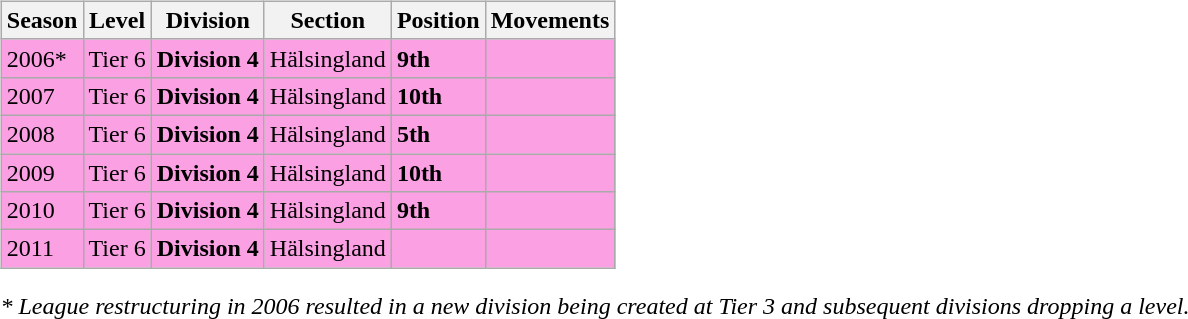<table>
<tr>
<td valign="top" width=0%><br><table class="wikitable">
<tr style="background:#f0f6fa;">
<th><strong>Season</strong></th>
<th><strong>Level</strong></th>
<th><strong>Division</strong></th>
<th><strong>Section</strong></th>
<th><strong>Position</strong></th>
<th><strong>Movements</strong></th>
</tr>
<tr>
<td style="background:#FBA0E3;">2006*</td>
<td style="background:#FBA0E3;">Tier 6</td>
<td style="background:#FBA0E3;"><strong>Division 4</strong></td>
<td style="background:#FBA0E3;">Hälsingland</td>
<td style="background:#FBA0E3;"><strong>9th</strong></td>
<td style="background:#FBA0E3;"></td>
</tr>
<tr>
<td style="background:#FBA0E3;">2007</td>
<td style="background:#FBA0E3;">Tier 6</td>
<td style="background:#FBA0E3;"><strong>Division 4</strong></td>
<td style="background:#FBA0E3;">Hälsingland</td>
<td style="background:#FBA0E3;"><strong>10th</strong></td>
<td style="background:#FBA0E3;"></td>
</tr>
<tr>
<td style="background:#FBA0E3;">2008</td>
<td style="background:#FBA0E3;">Tier 6</td>
<td style="background:#FBA0E3;"><strong>Division 4</strong></td>
<td style="background:#FBA0E3;">Hälsingland</td>
<td style="background:#FBA0E3;"><strong>5th</strong></td>
<td style="background:#FBA0E3;"></td>
</tr>
<tr>
<td style="background:#FBA0E3;">2009</td>
<td style="background:#FBA0E3;">Tier 6</td>
<td style="background:#FBA0E3;"><strong>Division 4</strong></td>
<td style="background:#FBA0E3;">Hälsingland</td>
<td style="background:#FBA0E3;"><strong>10th</strong></td>
<td style="background:#FBA0E3;"></td>
</tr>
<tr>
<td style="background:#FBA0E3;">2010</td>
<td style="background:#FBA0E3;">Tier 6</td>
<td style="background:#FBA0E3;"><strong>Division 4</strong></td>
<td style="background:#FBA0E3;">Hälsingland</td>
<td style="background:#FBA0E3;"><strong>9th</strong></td>
<td style="background:#FBA0E3;"></td>
</tr>
<tr>
<td style="background:#FBA0E3;">2011</td>
<td style="background:#FBA0E3;">Tier 6</td>
<td style="background:#FBA0E3;"><strong>Division 4</strong></td>
<td style="background:#FBA0E3;">Hälsingland</td>
<td style="background:#FBA0E3;"></td>
<td style="background:#FBA0E3;"></td>
</tr>
</table>
<em>* League restructuring in 2006 resulted in a new division being created at Tier 3 and subsequent divisions dropping a level.</em>


</td>
</tr>
</table>
